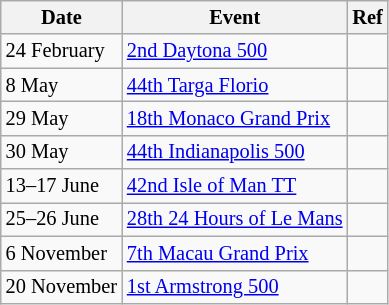<table class="wikitable" style="font-size: 85%">
<tr>
<th>Date</th>
<th>Event</th>
<th>Ref</th>
</tr>
<tr>
<td>24 February</td>
<td><a href='#'>2nd Daytona 500</a></td>
<td></td>
</tr>
<tr>
<td>8 May</td>
<td><a href='#'>44th Targa Florio</a></td>
<td></td>
</tr>
<tr>
<td>29 May</td>
<td><a href='#'>18th Monaco Grand Prix</a></td>
<td></td>
</tr>
<tr>
<td>30 May</td>
<td><a href='#'>44th Indianapolis 500</a></td>
<td></td>
</tr>
<tr>
<td>13–17 June</td>
<td><a href='#'>42nd Isle of Man TT</a></td>
<td></td>
</tr>
<tr>
<td>25–26 June</td>
<td><a href='#'>28th 24 Hours of Le Mans</a></td>
<td></td>
</tr>
<tr>
<td>6 November</td>
<td><a href='#'>7th Macau Grand Prix</a></td>
<td></td>
</tr>
<tr>
<td>20 November</td>
<td><a href='#'>1st Armstrong 500</a></td>
<td></td>
</tr>
</table>
